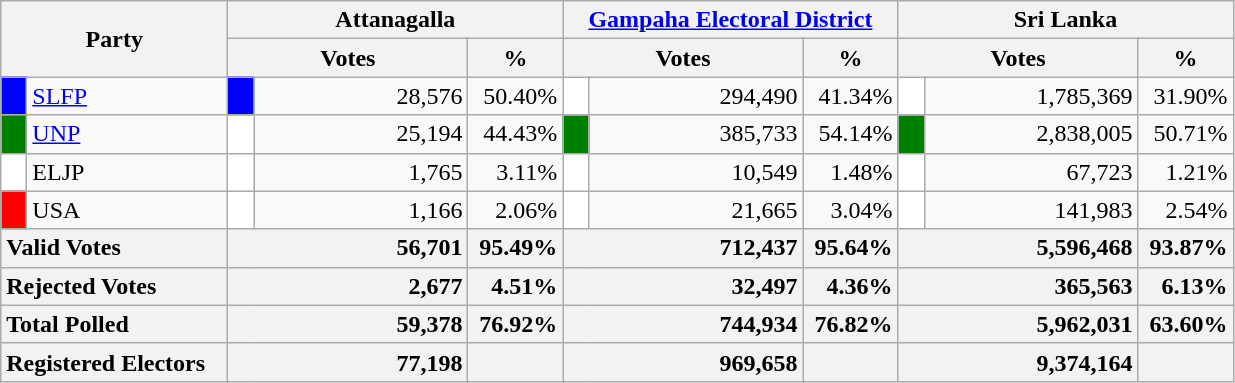<table class="wikitable">
<tr>
<th colspan="2" width="144px"rowspan="2">Party</th>
<th colspan="3" width="216px">Attanagalla</th>
<th colspan="3" width="216px"><a href='#'>Gampaha Electoral District</a></th>
<th colspan="3" width="216px">Sri Lanka</th>
</tr>
<tr>
<th colspan="2" width="144px">Votes</th>
<th>%</th>
<th colspan="2" width="144px">Votes</th>
<th>%</th>
<th colspan="2" width="144px">Votes</th>
<th>%</th>
</tr>
<tr>
<td style="background-color:blue;" width="10px"></td>
<td style="text-align:left;"><a href='#'>SLFP</a></td>
<td style="background-color:blue;" width="10px"></td>
<td style="text-align:right;">28,576</td>
<td style="text-align:right;">50.40%</td>
<td style="background-color:white;" width="10px"></td>
<td style="text-align:right;">294,490</td>
<td style="text-align:right;">41.34%</td>
<td style="background-color:white;" width="10px"></td>
<td style="text-align:right;">1,785,369</td>
<td style="text-align:right;">31.90%</td>
</tr>
<tr>
<td style="background-color:green;" width="10px"></td>
<td style="text-align:left;"><a href='#'>UNP</a></td>
<td style="background-color:white;" width="10px"></td>
<td style="text-align:right;">25,194</td>
<td style="text-align:right;">44.43%</td>
<td style="background-color:green;" width="10px"></td>
<td style="text-align:right;">385,733</td>
<td style="text-align:right;">54.14%</td>
<td style="background-color:green;" width="10px"></td>
<td style="text-align:right;">2,838,005</td>
<td style="text-align:right;">50.71%</td>
</tr>
<tr>
<td style="background-color:white;" width="10px"></td>
<td style="text-align:left;">ELJP</td>
<td style="background-color:white;" width="10px"></td>
<td style="text-align:right;">1,765</td>
<td style="text-align:right;">3.11%</td>
<td style="background-color:white;" width="10px"></td>
<td style="text-align:right;">10,549</td>
<td style="text-align:right;">1.48%</td>
<td style="background-color:white;" width="10px"></td>
<td style="text-align:right;">67,723</td>
<td style="text-align:right;">1.21%</td>
</tr>
<tr>
<td style="background-color:red;" width="10px"></td>
<td style="text-align:left;">USA</td>
<td style="background-color:white;" width="10px"></td>
<td style="text-align:right;">1,166</td>
<td style="text-align:right;">2.06%</td>
<td style="background-color:white;" width="10px"></td>
<td style="text-align:right;">21,665</td>
<td style="text-align:right;">3.04%</td>
<td style="background-color:white;" width="10px"></td>
<td style="text-align:right;">141,983</td>
<td style="text-align:right;">2.54%</td>
</tr>
<tr>
<th colspan="2" width="144px"style="text-align:left;">Valid Votes</th>
<th style="text-align:right;"colspan="2" width="144px">56,701</th>
<th style="text-align:right;">95.49%</th>
<th style="text-align:right;"colspan="2" width="144px">712,437</th>
<th style="text-align:right;">95.64%</th>
<th style="text-align:right;"colspan="2" width="144px">5,596,468</th>
<th style="text-align:right;">93.87%</th>
</tr>
<tr>
<th colspan="2" width="144px"style="text-align:left;">Rejected Votes</th>
<th style="text-align:right;"colspan="2" width="144px">2,677</th>
<th style="text-align:right;">4.51%</th>
<th style="text-align:right;"colspan="2" width="144px">32,497</th>
<th style="text-align:right;">4.36%</th>
<th style="text-align:right;"colspan="2" width="144px">365,563</th>
<th style="text-align:right;">6.13%</th>
</tr>
<tr>
<th colspan="2" width="144px"style="text-align:left;">Total Polled</th>
<th style="text-align:right;"colspan="2" width="144px">59,378</th>
<th style="text-align:right;">76.92%</th>
<th style="text-align:right;"colspan="2" width="144px">744,934</th>
<th style="text-align:right;">76.82%</th>
<th style="text-align:right;"colspan="2" width="144px">5,962,031</th>
<th style="text-align:right;">63.60%</th>
</tr>
<tr>
<th colspan="2" width="144px"style="text-align:left;">Registered Electors</th>
<th style="text-align:right;"colspan="2" width="144px">77,198</th>
<th></th>
<th style="text-align:right;"colspan="2" width="144px">969,658</th>
<th></th>
<th style="text-align:right;"colspan="2" width="144px">9,374,164</th>
<th></th>
</tr>
</table>
